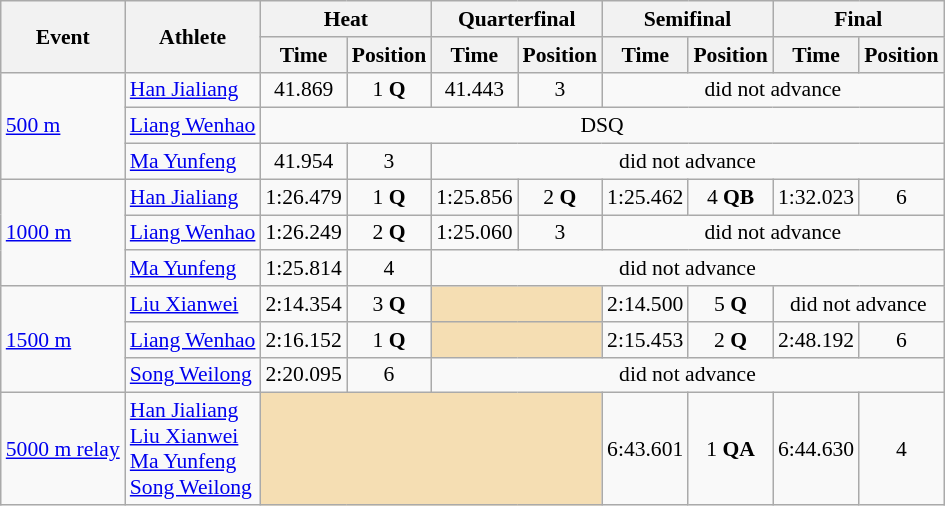<table class="wikitable" style="font-size:90%;">
<tr>
<th rowspan=2>Event</th>
<th rowspan=2>Athlete</th>
<th colspan=2>Heat</th>
<th colspan=2>Quarterfinal</th>
<th colspan=2>Semifinal</th>
<th colspan=2>Final</th>
</tr>
<tr>
<th>Time</th>
<th>Position</th>
<th>Time</th>
<th>Position</th>
<th>Time</th>
<th>Position</th>
<th>Time</th>
<th>Position</th>
</tr>
<tr>
<td rowspan=3><a href='#'>500 m</a></td>
<td><a href='#'>Han Jialiang</a></td>
<td align=center>41.869</td>
<td align=center>1 <strong>Q</strong></td>
<td align=center>41.443</td>
<td align=center>3</td>
<td style="text-align:center;" colspan="4">did not advance</td>
</tr>
<tr>
<td><a href='#'>Liang Wenhao</a></td>
<td style="text-align:center;" colspan="8">DSQ</td>
</tr>
<tr>
<td><a href='#'>Ma Yunfeng</a></td>
<td align=center>41.954</td>
<td align=center>3</td>
<td style="text-align:center;" colspan="6">did not advance</td>
</tr>
<tr>
<td rowspan=3><a href='#'>1000 m</a></td>
<td><a href='#'>Han Jialiang</a></td>
<td align=center>1:26.479</td>
<td align=center>1 <strong>Q</strong></td>
<td align=center>1:25.856</td>
<td align=center>2 <strong>Q</strong></td>
<td align=center>1:25.462</td>
<td align=center>4 <strong>QB</strong></td>
<td align=center>1:32.023</td>
<td align=center>6</td>
</tr>
<tr>
<td><a href='#'>Liang Wenhao</a></td>
<td align=center>1:26.249</td>
<td align=center>2 <strong>Q</strong></td>
<td align=center>1:25.060</td>
<td align=center>3</td>
<td style="text-align:center;" colspan="4">did not advance</td>
</tr>
<tr>
<td><a href='#'>Ma Yunfeng</a></td>
<td align=center>1:25.814</td>
<td align=center>4</td>
<td style="text-align:center;" colspan="6">did not advance</td>
</tr>
<tr>
<td rowspan=3><a href='#'>1500 m</a></td>
<td><a href='#'>Liu Xianwei</a></td>
<td align=center>2:14.354</td>
<td align=center>3 <strong>Q</strong></td>
<td colspan="2" style="background:wheat;"></td>
<td align=center>2:14.500</td>
<td align=center>5 <strong>Q</strong></td>
<td style="text-align:center;" colspan="2">did not advance</td>
</tr>
<tr>
<td><a href='#'>Liang Wenhao</a></td>
<td align=center>2:16.152</td>
<td align=center>1 <strong>Q</strong></td>
<td colspan="2" style="background:wheat;"></td>
<td align=center>2:15.453</td>
<td align=center>2 <strong>Q</strong></td>
<td align=center>2:48.192</td>
<td align=center>6</td>
</tr>
<tr>
<td><a href='#'>Song Weilong</a></td>
<td align=center>2:20.095</td>
<td align=center>6</td>
<td style="text-align:center;" colspan="6">did not advance</td>
</tr>
<tr>
<td><a href='#'>5000 m relay</a></td>
<td><a href='#'>Han Jialiang</a><br><a href='#'>Liu Xianwei</a><br><a href='#'>Ma Yunfeng</a><br><a href='#'>Song Weilong</a></td>
<td colspan="4" style="background:wheat;"></td>
<td align=center>6:43.601</td>
<td align=center>1 <strong>QA</strong></td>
<td align=center>6:44.630</td>
<td align=center>4</td>
</tr>
</table>
